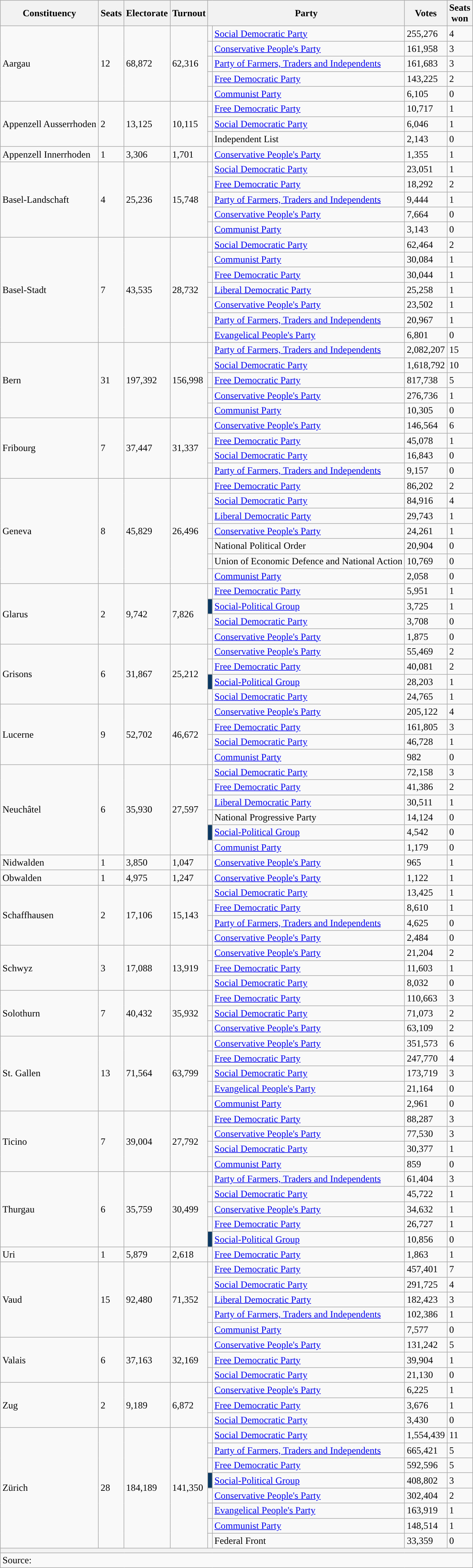<table class="wikitable">
<tr>
<th>Constituency</th>
<th>Seats</th>
<th>Electorate</th>
<th>Turnout</th>
<th colspan="2">Party</th>
<th>Votes</th>
<th>Seats<br>won</th>
</tr>
<tr>
<td rowspan="5">Aargau</td>
<td rowspan="5">12</td>
<td rowspan="5">68,872</td>
<td rowspan="5">62,316</td>
<td style="color:inherit;background:"></td>
<td><a href='#'>Social Democratic Party</a></td>
<td>255,276</td>
<td>4</td>
</tr>
<tr>
<td style="color:inherit;background:"></td>
<td><a href='#'>Conservative People's Party</a></td>
<td>161,958</td>
<td>3</td>
</tr>
<tr>
<td style="color:inherit;background:"></td>
<td><a href='#'>Party of Farmers, Traders and Independents</a></td>
<td>161,683</td>
<td>3</td>
</tr>
<tr>
<td style="color:inherit;background:"></td>
<td><a href='#'>Free Democratic Party</a></td>
<td>143,225</td>
<td>2</td>
</tr>
<tr>
<td style="color:inherit;background:"></td>
<td><a href='#'>Communist Party</a></td>
<td>6,105</td>
<td>0</td>
</tr>
<tr>
<td rowspan="3">Appenzell Ausserrhoden</td>
<td rowspan="3">2</td>
<td rowspan="3">13,125</td>
<td rowspan="3">10,115</td>
<td style="color:inherit;background:"></td>
<td><a href='#'>Free Democratic Party</a></td>
<td>10,717</td>
<td>1</td>
</tr>
<tr>
<td style="color:inherit;background:"></td>
<td><a href='#'>Social Democratic Party</a></td>
<td>6,046</td>
<td>1</td>
</tr>
<tr>
<td style="color:inherit;background:"></td>
<td>Independent List</td>
<td>2,143</td>
<td>0</td>
</tr>
<tr>
<td>Appenzell Innerrhoden</td>
<td>1</td>
<td>3,306</td>
<td>1,701</td>
<td style="color:inherit;background:"></td>
<td><a href='#'>Conservative People's Party</a></td>
<td>1,355</td>
<td>1</td>
</tr>
<tr>
<td rowspan="5">Basel-Landschaft</td>
<td rowspan="5">4</td>
<td rowspan="5">25,236</td>
<td rowspan="5">15,748</td>
<td style="color:inherit;background:"></td>
<td><a href='#'>Social Democratic Party</a></td>
<td>23,051</td>
<td>1</td>
</tr>
<tr>
<td style="color:inherit;background:"></td>
<td><a href='#'>Free Democratic Party</a></td>
<td>18,292</td>
<td>2</td>
</tr>
<tr>
<td style="color:inherit;background:"></td>
<td><a href='#'>Party of Farmers, Traders and Independents</a></td>
<td>9,444</td>
<td>1</td>
</tr>
<tr>
<td style="color:inherit;background:"></td>
<td><a href='#'>Conservative People's Party</a></td>
<td>7,664</td>
<td>0</td>
</tr>
<tr>
<td style="color:inherit;background:"></td>
<td><a href='#'>Communist Party</a></td>
<td>3,143</td>
<td>0</td>
</tr>
<tr>
<td rowspan="7">Basel-Stadt</td>
<td rowspan="7">7</td>
<td rowspan="7">43,535</td>
<td rowspan="7">28,732</td>
<td style="color:inherit;background:"></td>
<td><a href='#'>Social Democratic Party</a></td>
<td>62,464</td>
<td>2</td>
</tr>
<tr>
<td style="color:inherit;background:"></td>
<td><a href='#'>Communist Party</a></td>
<td>30,084</td>
<td>1</td>
</tr>
<tr>
<td style="color:inherit;background:"></td>
<td><a href='#'>Free Democratic Party</a></td>
<td>30,044</td>
<td>1</td>
</tr>
<tr>
<td style="color:inherit;background:"></td>
<td><a href='#'>Liberal Democratic Party</a></td>
<td>25,258</td>
<td>1</td>
</tr>
<tr>
<td style="color:inherit;background:"></td>
<td><a href='#'>Conservative People's Party</a></td>
<td>23,502</td>
<td>1</td>
</tr>
<tr>
<td style="color:inherit;background:"></td>
<td><a href='#'>Party of Farmers, Traders and Independents</a></td>
<td>20,967</td>
<td>1</td>
</tr>
<tr>
<td style="color:inherit;background:"></td>
<td><a href='#'>Evangelical People's Party</a></td>
<td>6,801</td>
<td>0</td>
</tr>
<tr>
<td rowspan="5">Bern</td>
<td rowspan="5">31</td>
<td rowspan="5">197,392</td>
<td rowspan="5">156,998</td>
<td style="color:inherit;background:"></td>
<td><a href='#'>Party of Farmers, Traders and Independents</a></td>
<td>2,082,207</td>
<td>15</td>
</tr>
<tr>
<td style="color:inherit;background:"></td>
<td><a href='#'>Social Democratic Party</a></td>
<td>1,618,792</td>
<td>10</td>
</tr>
<tr>
<td style="color:inherit;background:"></td>
<td><a href='#'>Free Democratic Party</a></td>
<td>817,738</td>
<td>5</td>
</tr>
<tr>
<td style="color:inherit;background:"></td>
<td><a href='#'>Conservative People's Party</a></td>
<td>276,736</td>
<td>1</td>
</tr>
<tr>
<td style="color:inherit;background:"></td>
<td><a href='#'>Communist Party</a></td>
<td>10,305</td>
<td>0</td>
</tr>
<tr>
<td rowspan="4">Fribourg</td>
<td rowspan="4">7</td>
<td rowspan="4">37,447</td>
<td rowspan="4">31,337</td>
<td style="color:inherit;background:"></td>
<td><a href='#'>Conservative People's Party</a></td>
<td>146,564</td>
<td>6</td>
</tr>
<tr>
<td style="color:inherit;background:"></td>
<td><a href='#'>Free Democratic Party</a></td>
<td>45,078</td>
<td>1</td>
</tr>
<tr>
<td style="color:inherit;background:"></td>
<td><a href='#'>Social Democratic Party</a></td>
<td>16,843</td>
<td>0</td>
</tr>
<tr>
<td style="color:inherit;background:"></td>
<td><a href='#'>Party of Farmers, Traders and Independents</a></td>
<td>9,157</td>
<td>0</td>
</tr>
<tr>
<td rowspan="7">Geneva</td>
<td rowspan="7">8</td>
<td rowspan="7">45,829</td>
<td rowspan="7">26,496</td>
<td style="color:inherit;background:"></td>
<td><a href='#'>Free Democratic Party</a></td>
<td>86,202</td>
<td>2</td>
</tr>
<tr>
<td style="color:inherit;background:"></td>
<td><a href='#'>Social Democratic Party</a></td>
<td>84,916</td>
<td>4</td>
</tr>
<tr>
<td style="color:inherit;background:"></td>
<td><a href='#'>Liberal Democratic Party</a></td>
<td>29,743</td>
<td>1</td>
</tr>
<tr>
<td style="color:inherit;background:"></td>
<td><a href='#'>Conservative People's Party</a></td>
<td>24,261</td>
<td>1</td>
</tr>
<tr>
<td style="color:inherit;background:"></td>
<td>National Political Order</td>
<td>20,904</td>
<td>0</td>
</tr>
<tr>
<td style="color:inherit;background:"></td>
<td>Union of Economic Defence and National Action</td>
<td>10,769</td>
<td>0</td>
</tr>
<tr>
<td style="color:inherit;background:"></td>
<td><a href='#'>Communist Party</a></td>
<td>2,058</td>
<td>0</td>
</tr>
<tr>
<td rowspan="4">Glarus</td>
<td rowspan="4">2</td>
<td rowspan="4">9,742</td>
<td rowspan="4">7,826</td>
<td style="color:inherit;background:"></td>
<td><a href='#'>Free Democratic Party</a></td>
<td>5,951</td>
<td>1</td>
</tr>
<tr>
<td style="color:inherit;background:#0B3861"></td>
<td><a href='#'>Social-Political Group</a></td>
<td>3,725</td>
<td>1</td>
</tr>
<tr>
<td style="color:inherit;background:"></td>
<td><a href='#'>Social Democratic Party</a></td>
<td>3,708</td>
<td>0</td>
</tr>
<tr>
<td style="color:inherit;background:"></td>
<td><a href='#'>Conservative People's Party</a></td>
<td>1,875</td>
<td>0</td>
</tr>
<tr>
<td rowspan="4">Grisons</td>
<td rowspan="4">6</td>
<td rowspan="4">31,867</td>
<td rowspan="4">25,212</td>
<td style="color:inherit;background:"></td>
<td><a href='#'>Conservative People's Party</a></td>
<td>55,469</td>
<td>2</td>
</tr>
<tr>
<td style="color:inherit;background:"></td>
<td><a href='#'>Free Democratic Party</a></td>
<td>40,081</td>
<td>2</td>
</tr>
<tr>
<td style="color:inherit;background:#0B3861"></td>
<td><a href='#'>Social-Political Group</a></td>
<td>28,203</td>
<td>1</td>
</tr>
<tr>
<td style="color:inherit;background:"></td>
<td><a href='#'>Social Democratic Party</a></td>
<td>24,765</td>
<td>1</td>
</tr>
<tr>
<td rowspan="4">Lucerne</td>
<td rowspan="4">9</td>
<td rowspan="4">52,702</td>
<td rowspan="4">46,672</td>
<td style="color:inherit;background:"></td>
<td><a href='#'>Conservative People's Party</a></td>
<td>205,122</td>
<td>4</td>
</tr>
<tr>
<td style="color:inherit;background:"></td>
<td><a href='#'>Free Democratic Party</a></td>
<td>161,805</td>
<td>3</td>
</tr>
<tr>
<td style="color:inherit;background:"></td>
<td><a href='#'>Social Democratic Party</a></td>
<td>46,728</td>
<td>1</td>
</tr>
<tr>
<td style="color:inherit;background:"></td>
<td><a href='#'>Communist Party</a></td>
<td>982</td>
<td>0</td>
</tr>
<tr>
<td rowspan="6">Neuchâtel</td>
<td rowspan="6">6</td>
<td rowspan="6">35,930</td>
<td rowspan="6">27,597</td>
<td style="color:inherit;background:"></td>
<td><a href='#'>Social Democratic Party</a></td>
<td>72,158</td>
<td>3</td>
</tr>
<tr>
<td style="color:inherit;background:"></td>
<td><a href='#'>Free Democratic Party</a></td>
<td>41,386</td>
<td>2</td>
</tr>
<tr>
<td style="color:inherit;background:"></td>
<td><a href='#'>Liberal Democratic Party</a></td>
<td>30,511</td>
<td>1</td>
</tr>
<tr>
<td style="color:inherit;background:"></td>
<td>National Progressive Party</td>
<td>14,124</td>
<td>0</td>
</tr>
<tr>
<td style="color:inherit;background:#0B3861"></td>
<td><a href='#'>Social-Political Group</a></td>
<td>4,542</td>
<td>0</td>
</tr>
<tr>
<td style="color:inherit;background:"></td>
<td><a href='#'>Communist Party</a></td>
<td>1,179</td>
<td>0</td>
</tr>
<tr>
<td>Nidwalden</td>
<td>1</td>
<td>3,850</td>
<td>1,047</td>
<td style="color:inherit;background:"></td>
<td><a href='#'>Conservative People's Party</a></td>
<td>965</td>
<td>1</td>
</tr>
<tr>
<td>Obwalden</td>
<td>1</td>
<td>4,975</td>
<td>1,247</td>
<td style="color:inherit;background:"></td>
<td><a href='#'>Conservative People's Party</a></td>
<td>1,122</td>
<td>1</td>
</tr>
<tr>
<td rowspan="4">Schaffhausen</td>
<td rowspan="4">2</td>
<td rowspan="4">17,106</td>
<td rowspan="4">15,143</td>
<td style="color:inherit;background:"></td>
<td><a href='#'>Social Democratic Party</a></td>
<td>13,425</td>
<td>1</td>
</tr>
<tr>
<td style="color:inherit;background:"></td>
<td><a href='#'>Free Democratic Party</a></td>
<td>8,610</td>
<td>1</td>
</tr>
<tr>
<td style="color:inherit;background:"></td>
<td><a href='#'>Party of Farmers, Traders and Independents</a></td>
<td>4,625</td>
<td>0</td>
</tr>
<tr>
<td style="color:inherit;background:"></td>
<td><a href='#'>Conservative People's Party</a></td>
<td>2,484</td>
<td>0</td>
</tr>
<tr>
<td rowspan="3">Schwyz</td>
<td rowspan="3">3</td>
<td rowspan="3">17,088</td>
<td rowspan="3">13,919</td>
<td style="color:inherit;background:"></td>
<td><a href='#'>Conservative People's Party</a></td>
<td>21,204</td>
<td>2</td>
</tr>
<tr>
<td style="color:inherit;background:"></td>
<td><a href='#'>Free Democratic Party</a></td>
<td>11,603</td>
<td>1</td>
</tr>
<tr>
<td style="color:inherit;background:"></td>
<td><a href='#'>Social Democratic Party</a></td>
<td>8,032</td>
<td>0</td>
</tr>
<tr>
<td rowspan="3">Solothurn</td>
<td rowspan="3">7</td>
<td rowspan="3">40,432</td>
<td rowspan="3">35,932</td>
<td style="color:inherit;background:"></td>
<td><a href='#'>Free Democratic Party</a></td>
<td>110,663</td>
<td>3</td>
</tr>
<tr>
<td style="color:inherit;background:"></td>
<td><a href='#'>Social Democratic Party</a></td>
<td>71,073</td>
<td>2</td>
</tr>
<tr>
<td style="color:inherit;background:"></td>
<td><a href='#'>Conservative People's Party</a></td>
<td>63,109</td>
<td>2</td>
</tr>
<tr>
<td rowspan="5">St. Gallen</td>
<td rowspan="5">13</td>
<td rowspan="5">71,564</td>
<td rowspan="5">63,799</td>
<td style="color:inherit;background:"></td>
<td><a href='#'>Conservative People's Party</a></td>
<td>351,573</td>
<td>6</td>
</tr>
<tr>
<td style="color:inherit;background:"></td>
<td><a href='#'>Free Democratic Party</a></td>
<td>247,770</td>
<td>4</td>
</tr>
<tr>
<td style="color:inherit;background:"></td>
<td><a href='#'>Social Democratic Party</a></td>
<td>173,719</td>
<td>3</td>
</tr>
<tr>
<td style="color:inherit;background:"></td>
<td><a href='#'>Evangelical People's Party</a></td>
<td>21,164</td>
<td>0</td>
</tr>
<tr>
<td style="color:inherit;background:"></td>
<td><a href='#'>Communist Party</a></td>
<td>2,961</td>
<td>0</td>
</tr>
<tr>
<td rowspan="4">Ticino</td>
<td rowspan="4">7</td>
<td rowspan="4">39,004</td>
<td rowspan="4">27,792</td>
<td style="color:inherit;background:"></td>
<td><a href='#'>Free Democratic Party</a></td>
<td>88,287</td>
<td>3</td>
</tr>
<tr>
<td style="color:inherit;background:"></td>
<td><a href='#'>Conservative People's Party</a></td>
<td>77,530</td>
<td>3</td>
</tr>
<tr>
<td style="color:inherit;background:"></td>
<td><a href='#'>Social Democratic Party</a></td>
<td>30,377</td>
<td>1</td>
</tr>
<tr>
<td style="color:inherit;background:"></td>
<td><a href='#'>Communist Party</a></td>
<td>859</td>
<td>0</td>
</tr>
<tr>
<td rowspan="5">Thurgau</td>
<td rowspan="5">6</td>
<td rowspan="5">35,759</td>
<td rowspan="5">30,499</td>
<td style="color:inherit;background:"></td>
<td><a href='#'>Party of Farmers, Traders and Independents</a></td>
<td>61,404</td>
<td>3</td>
</tr>
<tr>
<td style="color:inherit;background:"></td>
<td><a href='#'>Social Democratic Party</a></td>
<td>45,722</td>
<td>1</td>
</tr>
<tr>
<td style="color:inherit;background:"></td>
<td><a href='#'>Conservative People's Party</a></td>
<td>34,632</td>
<td>1</td>
</tr>
<tr>
<td style="color:inherit;background:"></td>
<td><a href='#'>Free Democratic Party</a></td>
<td>26,727</td>
<td>1</td>
</tr>
<tr>
<td style="color:inherit;background:#0B3861"></td>
<td><a href='#'>Social-Political Group</a></td>
<td>10,856</td>
<td>0</td>
</tr>
<tr>
<td>Uri</td>
<td>1</td>
<td>5,879</td>
<td>2,618</td>
<td style="color:inherit;background:"></td>
<td><a href='#'>Free Democratic Party</a></td>
<td>1,863</td>
<td>1</td>
</tr>
<tr>
<td rowspan="5">Vaud</td>
<td rowspan="5">15</td>
<td rowspan="5">92,480</td>
<td rowspan="5">71,352</td>
<td style="color:inherit;background:"></td>
<td><a href='#'>Free Democratic Party</a></td>
<td>457,401</td>
<td>7</td>
</tr>
<tr>
<td style="color:inherit;background:"></td>
<td><a href='#'>Social Democratic Party</a></td>
<td>291,725</td>
<td>4</td>
</tr>
<tr>
<td style="color:inherit;background:"></td>
<td><a href='#'>Liberal Democratic Party</a></td>
<td>182,423</td>
<td>3</td>
</tr>
<tr>
<td style="color:inherit;background:"></td>
<td><a href='#'>Party of Farmers, Traders and Independents</a></td>
<td>102,386</td>
<td>1</td>
</tr>
<tr>
<td style="color:inherit;background:"></td>
<td><a href='#'>Communist Party</a></td>
<td>7,577</td>
<td>0</td>
</tr>
<tr>
<td rowspan="3">Valais</td>
<td rowspan="3">6</td>
<td rowspan="3">37,163</td>
<td rowspan="3">32,169</td>
<td style="color:inherit;background:"></td>
<td><a href='#'>Conservative People's Party</a></td>
<td>131,242</td>
<td>5</td>
</tr>
<tr>
<td style="color:inherit;background:"></td>
<td><a href='#'>Free Democratic Party</a></td>
<td>39,904</td>
<td>1</td>
</tr>
<tr>
<td style="color:inherit;background:"></td>
<td><a href='#'>Social Democratic Party</a></td>
<td>21,130</td>
<td>0</td>
</tr>
<tr>
<td rowspan="3">Zug</td>
<td rowspan="3">2</td>
<td rowspan="3">9,189</td>
<td rowspan="3">6,872</td>
<td style="color:inherit;background:"></td>
<td><a href='#'>Conservative People's Party</a></td>
<td>6,225</td>
<td>1</td>
</tr>
<tr>
<td style="color:inherit;background:"></td>
<td><a href='#'>Free Democratic Party</a></td>
<td>3,676</td>
<td>1</td>
</tr>
<tr>
<td style="color:inherit;background:"></td>
<td><a href='#'>Social Democratic Party</a></td>
<td>3,430</td>
<td>0</td>
</tr>
<tr>
<td rowspan="8">Zürich</td>
<td rowspan="8">28</td>
<td rowspan="8">184,189</td>
<td rowspan="8">141,350</td>
<td style="color:inherit;background:"></td>
<td><a href='#'>Social Democratic Party</a></td>
<td>1,554,439</td>
<td>11</td>
</tr>
<tr>
<td style="color:inherit;background:"></td>
<td><a href='#'>Party of Farmers, Traders and Independents</a></td>
<td>665,421</td>
<td>5</td>
</tr>
<tr>
<td style="color:inherit;background:"></td>
<td><a href='#'>Free Democratic Party</a></td>
<td>592,596</td>
<td>5</td>
</tr>
<tr>
<td style="color:inherit;background:#0B3861"></td>
<td><a href='#'>Social-Political Group</a></td>
<td>408,802</td>
<td>3</td>
</tr>
<tr>
<td style="color:inherit;background:"></td>
<td><a href='#'>Conservative People's Party</a></td>
<td>302,404</td>
<td>2</td>
</tr>
<tr>
<td style="color:inherit;background:"></td>
<td><a href='#'>Evangelical People's Party</a></td>
<td>163,919</td>
<td>1</td>
</tr>
<tr>
<td style="color:inherit;background:"></td>
<td><a href='#'>Communist Party</a></td>
<td>148,514</td>
<td>1</td>
</tr>
<tr>
<td style="color:inherit;background:"></td>
<td>Federal Front</td>
<td>33,359</td>
<td>0</td>
</tr>
<tr>
<th colspan="8"></th>
</tr>
<tr>
<td colspan="8">Source: </td>
</tr>
</table>
